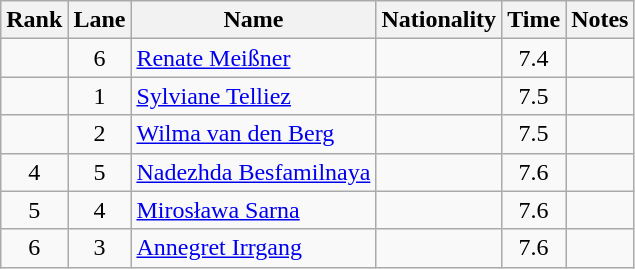<table class="wikitable sortable" style="text-align:center">
<tr>
<th>Rank</th>
<th>Lane</th>
<th>Name</th>
<th>Nationality</th>
<th>Time</th>
<th>Notes</th>
</tr>
<tr>
<td></td>
<td>6</td>
<td align="left"><a href='#'>Renate Meißner</a></td>
<td align=left></td>
<td>7.4</td>
<td></td>
</tr>
<tr>
<td></td>
<td>1</td>
<td align="left"><a href='#'>Sylviane Telliez</a></td>
<td align=left></td>
<td>7.5</td>
<td></td>
</tr>
<tr>
<td></td>
<td>2</td>
<td align="left"><a href='#'>Wilma van den Berg</a></td>
<td align=left></td>
<td>7.5</td>
<td></td>
</tr>
<tr>
<td>4</td>
<td>5</td>
<td align="left"><a href='#'>Nadezhda Besfamilnaya</a></td>
<td align=left></td>
<td>7.6</td>
<td></td>
</tr>
<tr>
<td>5</td>
<td>4</td>
<td align="left"><a href='#'>Mirosława Sarna</a></td>
<td align=left></td>
<td>7.6</td>
<td></td>
</tr>
<tr>
<td>6</td>
<td>3</td>
<td align="left"><a href='#'>Annegret Irrgang</a></td>
<td align=left></td>
<td>7.6</td>
<td></td>
</tr>
</table>
